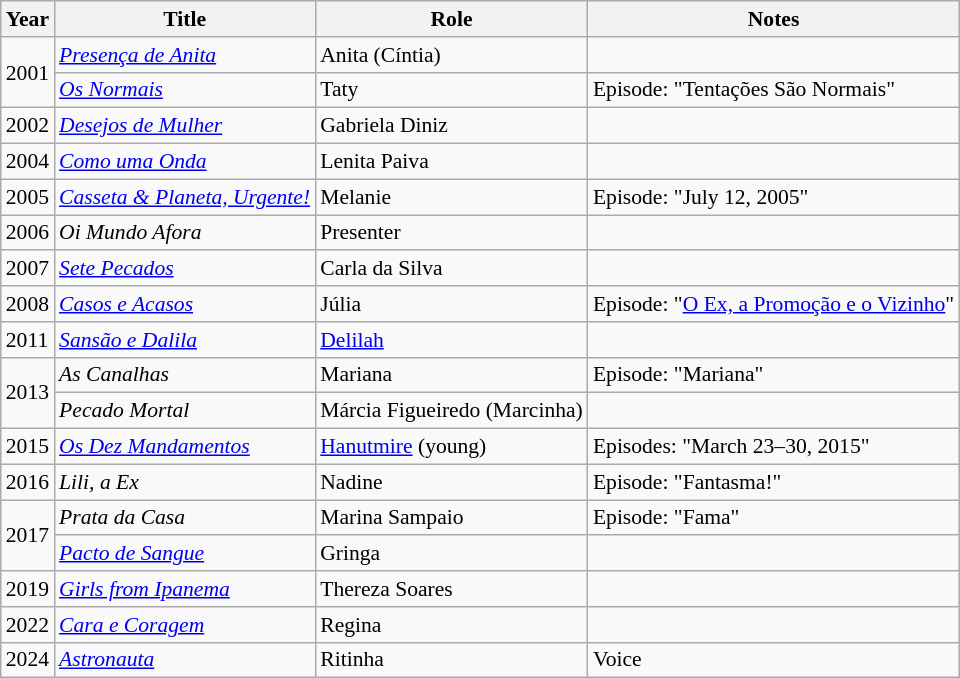<table class="wikitable" style="font-size: 90%;">
<tr>
<th>Year</th>
<th>Title</th>
<th>Role</th>
<th>Notes</th>
</tr>
<tr>
<td rowspan=2>2001</td>
<td><em><a href='#'>Presença de Anita</a></em></td>
<td>Anita (Cíntia)</td>
<td></td>
</tr>
<tr>
<td><em><a href='#'>Os Normais</a></em></td>
<td>Taty</td>
<td>Episode: "Tentações São Normais"</td>
</tr>
<tr>
<td>2002</td>
<td><em><a href='#'>Desejos de Mulher</a></em></td>
<td>Gabriela Diniz</td>
<td></td>
</tr>
<tr>
<td>2004</td>
<td><em><a href='#'>Como uma Onda</a></em></td>
<td>Lenita Paiva</td>
<td></td>
</tr>
<tr>
<td>2005</td>
<td><em><a href='#'>Casseta & Planeta, Urgente!</a></em></td>
<td>Melanie</td>
<td>Episode: "July 12, 2005"</td>
</tr>
<tr>
<td>2006</td>
<td><em>Oi Mundo Afora</em></td>
<td>Presenter</td>
<td></td>
</tr>
<tr>
<td>2007</td>
<td><em><a href='#'>Sete Pecados</a></em></td>
<td>Carla da Silva</td>
<td></td>
</tr>
<tr>
<td>2008</td>
<td><em><a href='#'>Casos e Acasos</a></em></td>
<td>Júlia</td>
<td>Episode: "<a href='#'>O Ex, a Promoção e o Vizinho</a>"</td>
</tr>
<tr>
<td>2011</td>
<td><em><a href='#'>Sansão e Dalila</a></em></td>
<td><a href='#'>Delilah</a></td>
<td></td>
</tr>
<tr>
<td rowspan=2>2013</td>
<td><em>As Canalhas</em></td>
<td>Mariana</td>
<td>Episode: "Mariana"</td>
</tr>
<tr>
<td><em>Pecado Mortal</em></td>
<td>Márcia Figueiredo (Marcinha)</td>
<td></td>
</tr>
<tr>
<td>2015</td>
<td><em><a href='#'>Os Dez Mandamentos</a></em></td>
<td><a href='#'>Hanutmire</a> (young)</td>
<td>Episodes: "March 23–30, 2015"</td>
</tr>
<tr>
<td>2016</td>
<td><em>Lili, a Ex</em></td>
<td>Nadine</td>
<td>Episode: "Fantasma!"</td>
</tr>
<tr>
<td rowspan=2>2017</td>
<td><em>Prata da Casa</em></td>
<td>Marina Sampaio</td>
<td>Episode: "Fama"</td>
</tr>
<tr>
<td><em><a href='#'>Pacto de Sangue</a></em></td>
<td>Gringa</td>
<td></td>
</tr>
<tr>
<td>2019</td>
<td><em><a href='#'>Girls from Ipanema</a></em></td>
<td>Thereza Soares</td>
<td></td>
</tr>
<tr>
<td>2022</td>
<td><em><a href='#'>Cara e Coragem</a></em></td>
<td>Regina</td>
<td></td>
</tr>
<tr>
<td>2024</td>
<td><em><a href='#'>Astronauta</a></em></td>
<td>Ritinha</td>
<td>Voice</td>
</tr>
</table>
